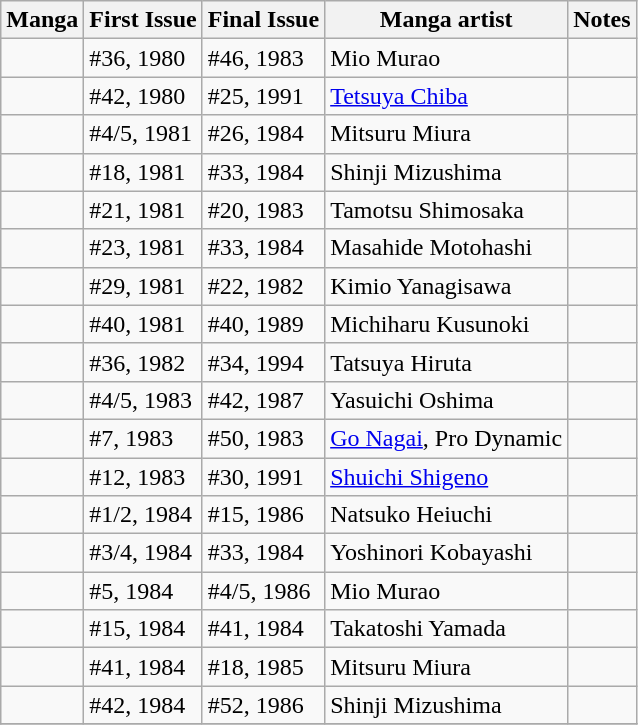<table class="wikitable sortable">
<tr>
<th>Manga</th>
<th>First Issue</th>
<th>Final Issue</th>
<th>Manga artist</th>
<th>Notes</th>
</tr>
<tr>
<td></td>
<td>#36, 1980</td>
<td>#46, 1983</td>
<td>Mio Murao</td>
<td></td>
</tr>
<tr>
<td></td>
<td>#42, 1980</td>
<td>#25, 1991</td>
<td><a href='#'>Tetsuya Chiba</a></td>
<td></td>
</tr>
<tr>
<td></td>
<td>#4/5, 1981</td>
<td>#26, 1984</td>
<td>Mitsuru Miura</td>
<td></td>
</tr>
<tr>
<td></td>
<td>#18, 1981</td>
<td>#33, 1984</td>
<td>Shinji Mizushima</td>
<td></td>
</tr>
<tr>
<td></td>
<td>#21, 1981</td>
<td>#20, 1983</td>
<td>Tamotsu Shimosaka</td>
<td></td>
</tr>
<tr>
<td></td>
<td>#23, 1981</td>
<td>#33, 1984</td>
<td>Masahide Motohashi</td>
<td></td>
</tr>
<tr>
<td></td>
<td>#29, 1981</td>
<td>#22, 1982</td>
<td>Kimio Yanagisawa</td>
<td></td>
</tr>
<tr>
<td></td>
<td>#40, 1981</td>
<td>#40, 1989</td>
<td>Michiharu Kusunoki</td>
<td></td>
</tr>
<tr>
<td></td>
<td>#36, 1982</td>
<td>#34, 1994</td>
<td>Tatsuya Hiruta</td>
<td></td>
</tr>
<tr>
<td></td>
<td>#4/5, 1983</td>
<td>#42, 1987</td>
<td>Yasuichi Oshima</td>
<td></td>
</tr>
<tr>
<td></td>
<td>#7, 1983</td>
<td>#50, 1983</td>
<td><a href='#'>Go Nagai</a>, Pro Dynamic</td>
<td></td>
</tr>
<tr>
<td></td>
<td>#12, 1983</td>
<td>#30, 1991</td>
<td><a href='#'>Shuichi Shigeno</a></td>
<td></td>
</tr>
<tr>
<td></td>
<td>#1/2, 1984</td>
<td>#15, 1986</td>
<td>Natsuko Heiuchi</td>
<td></td>
</tr>
<tr>
<td></td>
<td>#3/4, 1984</td>
<td>#33, 1984</td>
<td>Yoshinori Kobayashi</td>
<td></td>
</tr>
<tr>
<td></td>
<td>#5, 1984</td>
<td>#4/5, 1986</td>
<td>Mio Murao</td>
<td></td>
</tr>
<tr>
<td></td>
<td>#15, 1984</td>
<td>#41, 1984</td>
<td>Takatoshi Yamada</td>
<td></td>
</tr>
<tr>
<td></td>
<td>#41, 1984</td>
<td>#18, 1985</td>
<td>Mitsuru Miura</td>
<td></td>
</tr>
<tr>
<td></td>
<td>#42, 1984</td>
<td>#52, 1986</td>
<td>Shinji Mizushima</td>
<td></td>
</tr>
<tr>
</tr>
</table>
